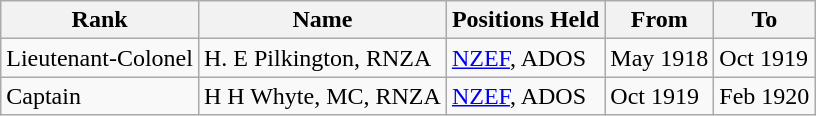<table class="wikitable">
<tr>
<th>Rank</th>
<th>Name</th>
<th>Positions Held</th>
<th>From</th>
<th>To</th>
</tr>
<tr>
<td>Lieutenant-Colonel</td>
<td>H. E Pilkington, RNZA</td>
<td><a href='#'>NZEF</a>, ADOS</td>
<td>May 1918</td>
<td>Oct 1919</td>
</tr>
<tr>
<td>Captain</td>
<td>H H Whyte, MC, RNZA</td>
<td><a href='#'>NZEF</a>, ADOS</td>
<td>Oct 1919</td>
<td>Feb 1920</td>
</tr>
</table>
